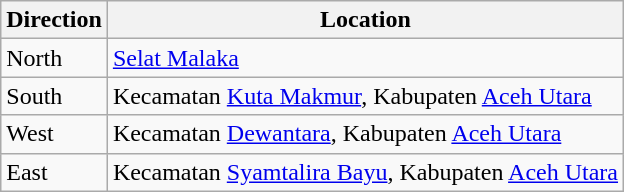<table class="wikitable">
<tr>
<th>Direction</th>
<th>Location</th>
</tr>
<tr>
<td>North</td>
<td align="left"><a href='#'>Selat Malaka</a></td>
</tr>
<tr>
<td>South</td>
<td align="left">Kecamatan <a href='#'>Kuta Makmur</a>, Kabupaten <a href='#'>Aceh Utara</a></td>
</tr>
<tr>
<td>West</td>
<td align="left">Kecamatan <a href='#'>Dewantara</a>, Kabupaten <a href='#'>Aceh Utara</a></td>
</tr>
<tr>
<td>East</td>
<td align="left">Kecamatan <a href='#'>Syamtalira Bayu</a>, Kabupaten <a href='#'>Aceh Utara</a></td>
</tr>
</table>
